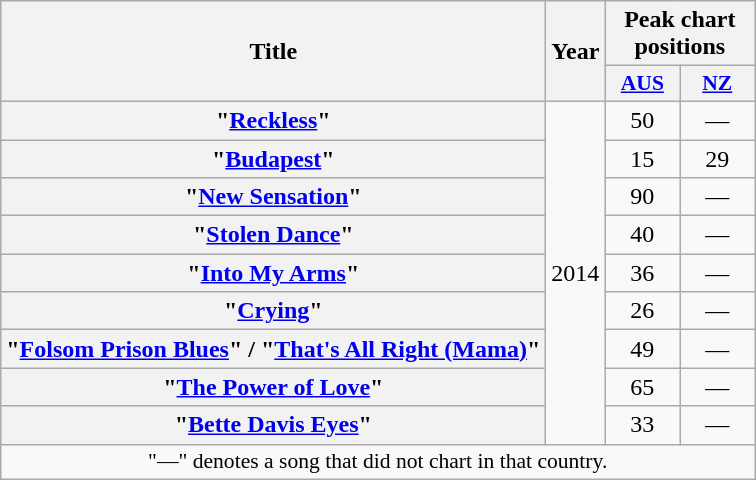<table class="wikitable plainrowheaders" style="text-align:center;">
<tr>
<th scope="col" rowspan="2">Title</th>
<th scope="col" rowspan="2">Year</th>
<th scope="col" colspan="2">Peak chart positions</th>
</tr>
<tr>
<th scope="col" style="width:3em;font-size:90%;"><a href='#'>AUS</a><br></th>
<th scope="col" style="width:3em;font-size:90%;"><a href='#'>NZ</a><br></th>
</tr>
<tr>
<th scope="row">"<a href='#'>Reckless</a>"</th>
<td rowspan="9">2014</td>
<td>50</td>
<td>—</td>
</tr>
<tr>
<th scope="row">"<a href='#'>Budapest</a>"</th>
<td>15</td>
<td>29</td>
</tr>
<tr>
<th scope="row">"<a href='#'>New Sensation</a>"</th>
<td>90</td>
<td>—</td>
</tr>
<tr>
<th scope="row">"<a href='#'>Stolen Dance</a>"</th>
<td>40</td>
<td>—</td>
</tr>
<tr>
<th scope="row">"<a href='#'>Into My Arms</a>"</th>
<td>36</td>
<td>—</td>
</tr>
<tr>
<th scope="row">"<a href='#'>Crying</a>"</th>
<td>26</td>
<td>—</td>
</tr>
<tr>
<th scope="row">"<a href='#'>Folsom Prison Blues</a>" / "<a href='#'>That's All Right (Mama)</a>"</th>
<td>49</td>
<td>—</td>
</tr>
<tr>
<th scope="row">"<a href='#'>The Power of Love</a>"</th>
<td>65</td>
<td>—</td>
</tr>
<tr>
<th scope="row">"<a href='#'>Bette Davis Eyes</a>"</th>
<td>33</td>
<td>—</td>
</tr>
<tr>
<td colspan="4" style="font-size:90%">"—" denotes a song that did not chart in that country.</td>
</tr>
</table>
